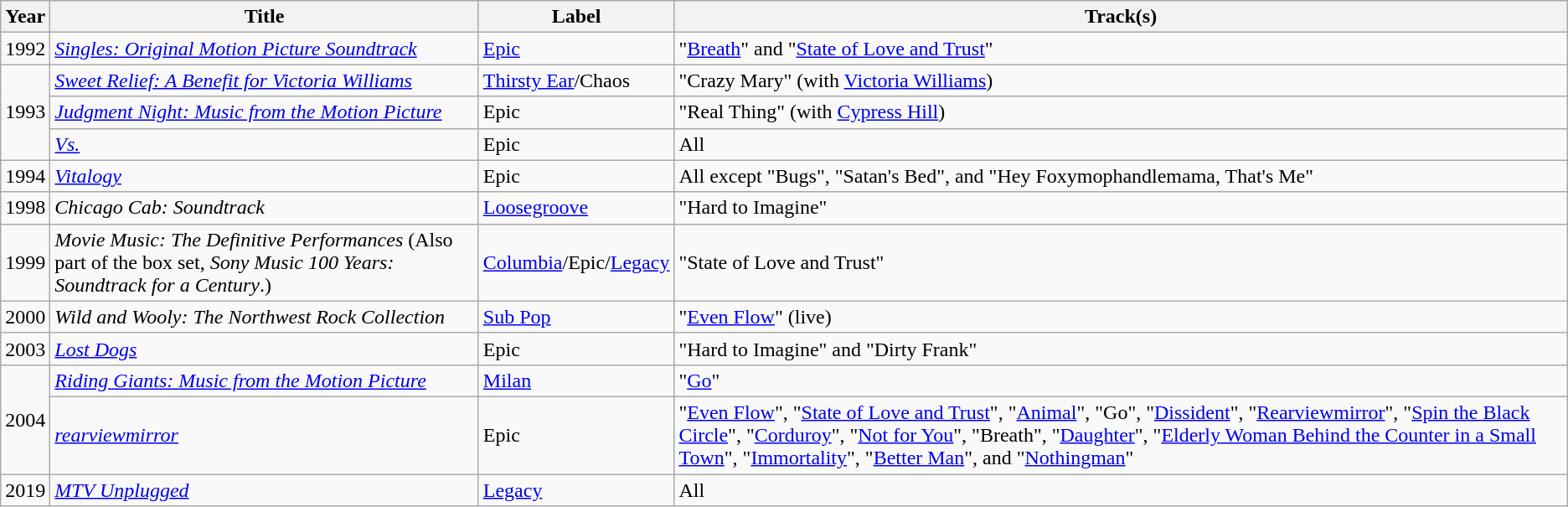<table class="wikitable">
<tr>
<th><strong>Year</strong></th>
<th><strong>Title</strong></th>
<th><strong>Label</strong></th>
<th><strong>Track(s)</strong></th>
</tr>
<tr>
<td>1992</td>
<td><em><a href='#'>Singles: Original Motion Picture Soundtrack</a></em></td>
<td><a href='#'>Epic</a></td>
<td>"<a href='#'>Breath</a>" and "<a href='#'>State of Love and Trust</a>"</td>
</tr>
<tr>
<td rowspan="3">1993</td>
<td><em><a href='#'>Sweet Relief: A Benefit for Victoria Williams</a></em></td>
<td><a href='#'>Thirsty Ear</a>/Chaos</td>
<td>"Crazy Mary" (with <a href='#'>Victoria Williams</a>)</td>
</tr>
<tr>
<td><em><a href='#'>Judgment Night: Music from the Motion Picture</a></em></td>
<td>Epic</td>
<td>"Real Thing" (with <a href='#'>Cypress Hill</a>)</td>
</tr>
<tr>
<td><em><a href='#'>Vs.</a></em></td>
<td>Epic</td>
<td>All</td>
</tr>
<tr>
<td>1994</td>
<td><em><a href='#'>Vitalogy</a></em></td>
<td>Epic</td>
<td>All except "Bugs", "Satan's Bed", and "Hey Foxymophandlemama, That's Me"</td>
</tr>
<tr>
<td>1998</td>
<td><em>Chicago Cab: Soundtrack</em></td>
<td><a href='#'>Loosegroove</a></td>
<td>"Hard to Imagine"</td>
</tr>
<tr>
<td>1999</td>
<td><em>Movie Music: The Definitive Performances</em> (Also part of the box set, <em>Sony Music 100 Years: Soundtrack for a Century</em>.)</td>
<td><a href='#'>Columbia</a>/Epic/<a href='#'>Legacy</a></td>
<td>"State of Love and Trust"</td>
</tr>
<tr>
<td>2000</td>
<td><em>Wild and Wooly: The Northwest Rock Collection</em></td>
<td><a href='#'>Sub Pop</a></td>
<td>"<a href='#'>Even Flow</a>" (live)</td>
</tr>
<tr>
<td>2003</td>
<td><em><a href='#'>Lost Dogs</a></em></td>
<td>Epic</td>
<td>"Hard to Imagine" and "Dirty Frank"</td>
</tr>
<tr>
<td rowspan="2">2004</td>
<td><em><a href='#'>Riding Giants: Music from the Motion Picture</a></em></td>
<td><a href='#'>Milan</a></td>
<td>"<a href='#'>Go</a>"</td>
</tr>
<tr>
<td><em><a href='#'>rearviewmirror</a></em></td>
<td>Epic</td>
<td>"<a href='#'>Even Flow</a>", "<a href='#'>State of Love and Trust</a>", "<a href='#'>Animal</a>", "Go", "<a href='#'>Dissident</a>", "<a href='#'>Rearviewmirror</a>", "<a href='#'>Spin the Black Circle</a>", "<a href='#'>Corduroy</a>", "<a href='#'>Not for You</a>", "Breath", "<a href='#'>Daughter</a>", "<a href='#'>Elderly Woman Behind the Counter in a Small Town</a>", "<a href='#'>Immortality</a>", "<a href='#'>Better Man</a>", and "<a href='#'>Nothingman</a>"</td>
</tr>
<tr>
<td>2019</td>
<td><em><a href='#'>MTV Unplugged</a></em></td>
<td><a href='#'>Legacy</a></td>
<td>All</td>
</tr>
</table>
